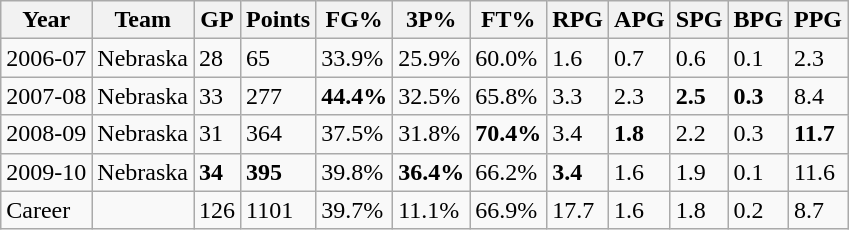<table class="wikitable">
<tr>
<th>Year</th>
<th>Team</th>
<th>GP</th>
<th>Points</th>
<th>FG%</th>
<th>3P%</th>
<th>FT%</th>
<th>RPG</th>
<th>APG</th>
<th>SPG</th>
<th>BPG</th>
<th>PPG</th>
</tr>
<tr>
<td>2006-07</td>
<td>Nebraska</td>
<td>28</td>
<td>65</td>
<td>33.9%</td>
<td>25.9%</td>
<td>60.0%</td>
<td>1.6</td>
<td>0.7</td>
<td>0.6</td>
<td>0.1</td>
<td>2.3</td>
</tr>
<tr>
<td>2007-08</td>
<td>Nebraska</td>
<td>33</td>
<td>277</td>
<td><strong>44.4%</strong></td>
<td>32.5%</td>
<td>65.8%</td>
<td>3.3</td>
<td>2.3</td>
<td><strong>2.5</strong></td>
<td><strong>0.3</strong></td>
<td>8.4</td>
</tr>
<tr>
<td>2008-09</td>
<td>Nebraska</td>
<td>31</td>
<td>364</td>
<td>37.5%</td>
<td>31.8%</td>
<td><strong>70.4%</strong></td>
<td>3.4</td>
<td><strong>1.8</strong></td>
<td>2.2</td>
<td>0.3</td>
<td><strong>11.7</strong></td>
</tr>
<tr>
<td>2009-10</td>
<td>Nebraska</td>
<td><strong>34</strong></td>
<td><strong>395</strong></td>
<td>39.8%</td>
<td><strong>36.4%</strong></td>
<td>66.2%</td>
<td><strong>3.4</strong></td>
<td>1.6</td>
<td>1.9</td>
<td>0.1</td>
<td>11.6</td>
</tr>
<tr>
<td>Career</td>
<td></td>
<td>126</td>
<td>1101</td>
<td>39.7%</td>
<td>11.1%</td>
<td>66.9%</td>
<td>17.7</td>
<td>1.6</td>
<td>1.8</td>
<td>0.2</td>
<td>8.7</td>
</tr>
</table>
